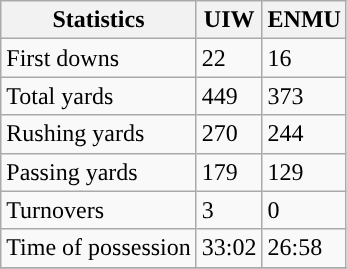<table class="wikitable">
<tr>
<th>Statistics</th>
<th>UIW</th>
<th>ENMU</th>
</tr>
<tr>
<td>First downs</td>
<td>22</td>
<td>16</td>
</tr>
<tr>
<td>Total yards</td>
<td>449</td>
<td>373</td>
</tr>
<tr>
<td>Rushing yards</td>
<td>270</td>
<td>244</td>
</tr>
<tr>
<td>Passing yards</td>
<td>179</td>
<td>129</td>
</tr>
<tr>
<td>Turnovers</td>
<td>3</td>
<td>0</td>
</tr>
<tr>
<td>Time of possession</td>
<td>33:02</td>
<td>26:58</td>
</tr>
<tr>
</tr>
</table>
